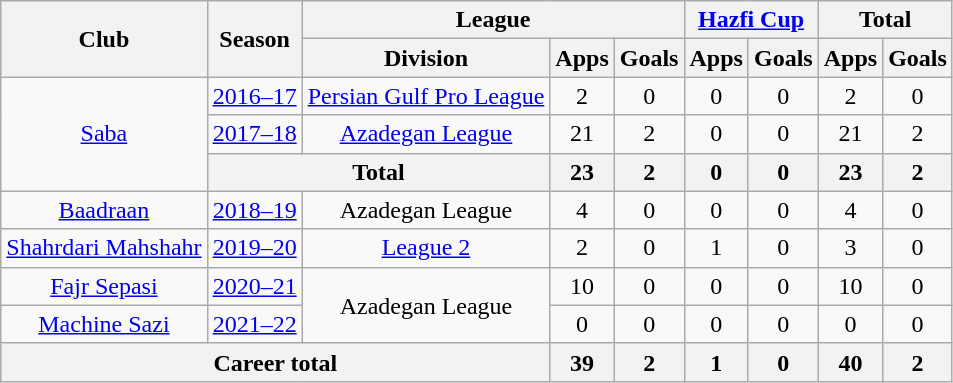<table class="wikitable" style="text-align: center;">
<tr>
<th rowspan="2">Club</th>
<th rowspan="2">Season</th>
<th colspan="3">League</th>
<th colspan="2"><a href='#'>Hazfi Cup</a></th>
<th colspan="2">Total</th>
</tr>
<tr>
<th>Division</th>
<th>Apps</th>
<th>Goals</th>
<th>Apps</th>
<th>Goals</th>
<th>Apps</th>
<th>Goals</th>
</tr>
<tr>
<td rowspan="3"><a href='#'>Saba</a></td>
<td><a href='#'>2016–17</a></td>
<td><a href='#'>Persian Gulf Pro League</a></td>
<td>2</td>
<td>0</td>
<td>0</td>
<td>0</td>
<td>2</td>
<td>0</td>
</tr>
<tr>
<td><a href='#'>2017–18</a></td>
<td><a href='#'>Azadegan League</a></td>
<td>21</td>
<td>2</td>
<td>0</td>
<td>0</td>
<td>21</td>
<td>2</td>
</tr>
<tr>
<th colspan=2>Total</th>
<th>23</th>
<th>2</th>
<th>0</th>
<th>0</th>
<th>23</th>
<th>2</th>
</tr>
<tr>
<td><a href='#'>Baadraan</a></td>
<td><a href='#'>2018–19</a></td>
<td>Azadegan League</td>
<td>4</td>
<td>0</td>
<td>0</td>
<td>0</td>
<td>4</td>
<td>0</td>
</tr>
<tr>
<td><a href='#'>Shahrdari Mahshahr</a></td>
<td><a href='#'>2019–20</a></td>
<td><a href='#'>League 2</a></td>
<td>2</td>
<td>0</td>
<td>1</td>
<td>0</td>
<td>3</td>
<td>0</td>
</tr>
<tr>
<td><a href='#'>Fajr Sepasi</a></td>
<td><a href='#'>2020–21</a></td>
<td rowspan="2">Azadegan League</td>
<td>10</td>
<td>0</td>
<td>0</td>
<td>0</td>
<td>10</td>
<td>0</td>
</tr>
<tr>
<td><a href='#'>Machine Sazi</a></td>
<td><a href='#'>2021–22</a></td>
<td>0</td>
<td>0</td>
<td>0</td>
<td>0</td>
<td>0</td>
<td>0</td>
</tr>
<tr>
<th colspan=3>Career total</th>
<th>39</th>
<th>2</th>
<th>1</th>
<th>0</th>
<th>40</th>
<th>2</th>
</tr>
</table>
